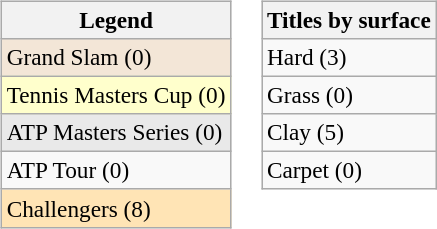<table>
<tr valign=top>
<td><br><table class=wikitable style=font-size:97%>
<tr>
<th>Legend</th>
</tr>
<tr bgcolor=f3e6d7>
<td>Grand Slam (0)</td>
</tr>
<tr bgcolor=ffffcc>
<td>Tennis Masters Cup (0)</td>
</tr>
<tr bgcolor=e9e9e9>
<td>ATP Masters Series (0)</td>
</tr>
<tr bgcolor=>
<td>ATP Tour (0)</td>
</tr>
<tr bgcolor=moccasin>
<td>Challengers (8)</td>
</tr>
</table>
</td>
<td><br><table class=wikitable style=font-size:97%>
<tr>
<th>Titles by surface</th>
</tr>
<tr>
<td>Hard (3)</td>
</tr>
<tr>
<td>Grass (0)</td>
</tr>
<tr>
<td>Clay (5)</td>
</tr>
<tr>
<td>Carpet (0)</td>
</tr>
</table>
</td>
</tr>
</table>
